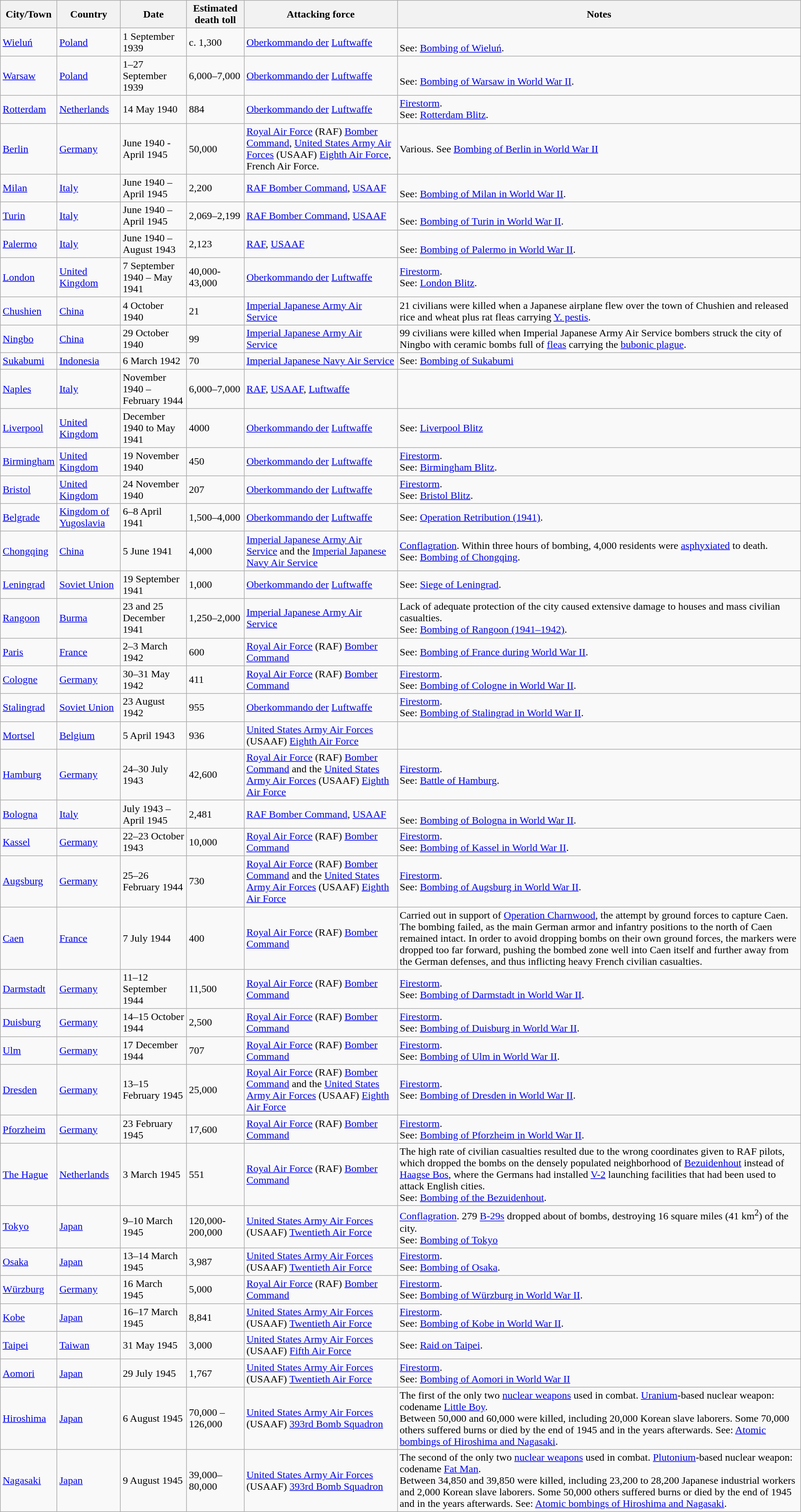<table class="wikitable sortable">
<tr>
<th>City/Town</th>
<th>Country</th>
<th>Date</th>
<th data-sort-type="number">Estimated death toll</th>
<th>Attacking force</th>
<th>Notes</th>
</tr>
<tr>
<td><a href='#'>Wieluń</a></td>
<td><a href='#'>Poland</a></td>
<td>1 September 1939</td>
<td data-sort-value="1,300">c. 1,300</td>
<td><a href='#'>Oberkommando der</a> <a href='#'>Luftwaffe</a></td>
<td><br>See: <a href='#'>Bombing of Wieluń</a>.</td>
</tr>
<tr>
<td><a href='#'>Warsaw</a></td>
<td><a href='#'>Poland</a></td>
<td>1–27 September 1939</td>
<td data-sort-value="6,000–7,000">6,000–7,000</td>
<td><a href='#'>Oberkommando der</a> <a href='#'>Luftwaffe</a></td>
<td><br>See: <a href='#'>Bombing of Warsaw in World War II</a>.</td>
</tr>
<tr>
<td><a href='#'>Rotterdam</a></td>
<td><a href='#'>Netherlands</a></td>
<td>14 May 1940</td>
<td>884</td>
<td><a href='#'>Oberkommando der</a> <a href='#'>Luftwaffe</a></td>
<td><a href='#'>Firestorm</a>.<br>See: <a href='#'>Rotterdam Blitz</a>.</td>
</tr>
<tr>
<td><a href='#'>Berlin</a></td>
<td><a href='#'>Germany</a></td>
<td>June 1940  - April 1945</td>
<td>50,000</td>
<td><a href='#'>Royal Air Force</a> (RAF) <a href='#'>Bomber Command</a>, <a href='#'>United States Army Air Forces</a> (USAAF) <a href='#'>Eighth Air Force</a>, French Air Force.</td>
<td>Various. See <a href='#'>Bombing of Berlin in World War II</a></td>
</tr>
<tr>
<td><a href='#'>Milan</a></td>
<td><a href='#'>Italy</a></td>
<td>June 1940 – April 1945</td>
<td>2,200</td>
<td><a href='#'>RAF Bomber Command</a>, <a href='#'>USAAF</a></td>
<td><br>See: <a href='#'>Bombing of Milan in World War II</a>.</td>
</tr>
<tr>
<td><a href='#'>Turin</a></td>
<td><a href='#'>Italy</a></td>
<td>June 1940 – April 1945</td>
<td>2,069–2,199</td>
<td><a href='#'>RAF Bomber Command</a>, <a href='#'>USAAF</a></td>
<td><br>See: <a href='#'>Bombing of Turin in World War II</a>.</td>
</tr>
<tr>
<td><a href='#'>Palermo</a></td>
<td><a href='#'>Italy</a></td>
<td>June 1940 – August 1943</td>
<td>2,123</td>
<td><a href='#'>RAF</a>, <a href='#'>USAAF</a></td>
<td><br>See: <a href='#'>Bombing of Palermo in World War II</a>.</td>
</tr>
<tr>
<td><a href='#'>London</a></td>
<td><a href='#'>United Kingdom</a></td>
<td>7 September 1940 – May 1941</td>
<td>40,000-43,000</td>
<td><a href='#'>Oberkommando der</a> <a href='#'>Luftwaffe</a></td>
<td><a href='#'>Firestorm</a>.<br>See: <a href='#'>London Blitz</a>.</td>
</tr>
<tr>
<td><a href='#'>Chushien</a></td>
<td><a href='#'>China</a></td>
<td>4 October 1940</td>
<td>21</td>
<td><a href='#'>Imperial Japanese Army Air Service</a></td>
<td>21 civilians were killed when a Japanese airplane flew over the town of Chushien and released rice and wheat plus rat fleas carrying <a href='#'>Y. pestis</a>.</td>
</tr>
<tr>
<td><a href='#'>Ningbo</a></td>
<td><a href='#'>China</a></td>
<td>29 October 1940</td>
<td>99</td>
<td><a href='#'>Imperial Japanese Army Air Service</a></td>
<td>99 civilians were killed when Imperial Japanese Army Air Service bombers struck the city of Ningbo with ceramic bombs full of <a href='#'>fleas</a> carrying the <a href='#'>bubonic plague</a>.</td>
</tr>
<tr>
<td><a href='#'>Sukabumi</a></td>
<td><a href='#'>Indonesia</a></td>
<td>6 March 1942</td>
<td>70</td>
<td><a href='#'>Imperial Japanese Navy Air Service</a></td>
<td>See: <a href='#'>Bombing of Sukabumi</a></td>
</tr>
<tr>
<td><a href='#'>Naples</a></td>
<td><a href='#'>Italy</a></td>
<td>November 1940 – February 1944</td>
<td>6,000–7,000</td>
<td><a href='#'>RAF</a>, <a href='#'>USAAF</a>, <a href='#'>Luftwaffe</a></td>
<td></td>
</tr>
<tr>
<td><a href='#'>Liverpool</a></td>
<td><a href='#'>United Kingdom</a></td>
<td>December 1940 to May 1941</td>
<td>4000</td>
<td><a href='#'>Oberkommando der</a> <a href='#'>Luftwaffe</a></td>
<td>See: <a href='#'>Liverpool Blitz</a></td>
</tr>
<tr>
<td><a href='#'>Birmingham</a></td>
<td><a href='#'>United Kingdom</a></td>
<td>19 November 1940</td>
<td>450</td>
<td><a href='#'>Oberkommando der</a> <a href='#'>Luftwaffe</a></td>
<td><a href='#'>Firestorm</a>.<br>See: <a href='#'>Birmingham Blitz</a>.</td>
</tr>
<tr>
<td><a href='#'>Bristol</a></td>
<td><a href='#'>United Kingdom</a></td>
<td>24 November 1940</td>
<td>207</td>
<td><a href='#'>Oberkommando der</a> <a href='#'>Luftwaffe</a></td>
<td><a href='#'>Firestorm</a>.<br>See: <a href='#'>Bristol Blitz</a>.</td>
</tr>
<tr>
<td><a href='#'>Belgrade</a></td>
<td><a href='#'>Kingdom of Yugoslavia</a></td>
<td>6–8 April 1941</td>
<td>1,500–4,000</td>
<td><a href='#'>Oberkommando der</a> <a href='#'>Luftwaffe</a></td>
<td>See: <a href='#'>Operation Retribution (1941)</a>.</td>
</tr>
<tr>
<td><a href='#'>Chongqing</a></td>
<td><a href='#'>China</a></td>
<td>5 June 1941</td>
<td>4,000</td>
<td><a href='#'>Imperial Japanese Army Air Service</a> and the <a href='#'>Imperial Japanese Navy Air Service</a></td>
<td><a href='#'>Conflagration</a>. Within three hours of bombing, 4,000 residents were <a href='#'>asphyxiated</a> to death.<br>See: <a href='#'>Bombing of Chongqing</a>.</td>
</tr>
<tr>
<td><a href='#'>Leningrad</a></td>
<td><a href='#'>Soviet Union</a></td>
<td>19 September 1941</td>
<td>1,000</td>
<td><a href='#'>Oberkommando der</a> <a href='#'>Luftwaffe</a></td>
<td>See: <a href='#'>Siege of Leningrad</a>.</td>
</tr>
<tr>
<td><a href='#'>Rangoon</a></td>
<td><a href='#'>Burma</a></td>
<td>23 and 25 December 1941</td>
<td>1,250–2,000</td>
<td><a href='#'>Imperial Japanese Army Air Service</a></td>
<td>Lack of adequate protection of the city caused extensive damage to houses and mass civilian casualties.<br>See: <a href='#'>Bombing of Rangoon (1941–1942)</a>.</td>
</tr>
<tr>
<td><a href='#'>Paris</a></td>
<td><a href='#'>France</a></td>
<td>2–3 March 1942</td>
<td>600</td>
<td><a href='#'>Royal Air Force</a> (RAF) <a href='#'>Bomber Command</a></td>
<td>See: <a href='#'>Bombing of France during World War II</a>.</td>
</tr>
<tr>
<td><a href='#'>Cologne</a></td>
<td><a href='#'>Germany</a></td>
<td>30–31 May 1942</td>
<td>411</td>
<td><a href='#'>Royal Air Force</a> (RAF) <a href='#'>Bomber Command</a></td>
<td><a href='#'>Firestorm</a>.<br>See: <a href='#'>Bombing of Cologne in World War II</a>.</td>
</tr>
<tr>
<td><a href='#'>Stalingrad</a></td>
<td><a href='#'>Soviet Union</a></td>
<td>23 August 1942</td>
<td>955</td>
<td><a href='#'>Oberkommando der</a> <a href='#'>Luftwaffe</a></td>
<td><a href='#'>Firestorm</a>.<br>See: <a href='#'>Bombing of Stalingrad in World War II</a>.</td>
</tr>
<tr>
<td><a href='#'>Mortsel</a></td>
<td><a href='#'>Belgium</a></td>
<td>5 April 1943</td>
<td>936</td>
<td><a href='#'>United States Army Air Forces</a> (USAAF) <a href='#'>Eighth Air Force</a></td>
<td></td>
</tr>
<tr>
<td><a href='#'>Hamburg</a></td>
<td><a href='#'>Germany</a></td>
<td>24–30 July 1943</td>
<td>42,600</td>
<td><a href='#'>Royal Air Force</a> (RAF) <a href='#'>Bomber Command</a> and the <a href='#'>United States Army Air Forces</a> (USAAF) <a href='#'>Eighth Air Force</a></td>
<td><a href='#'>Firestorm</a>.<br>See: <a href='#'>Battle of Hamburg</a>.</td>
</tr>
<tr>
<td><a href='#'>Bologna</a></td>
<td><a href='#'>Italy</a></td>
<td>July 1943 – April 1945</td>
<td>2,481</td>
<td><a href='#'>RAF Bomber Command</a>, <a href='#'>USAAF</a></td>
<td><br>See: <a href='#'>Bombing of Bologna in World War II</a>.</td>
</tr>
<tr>
<td><a href='#'>Kassel</a></td>
<td><a href='#'>Germany</a></td>
<td>22–23 October 1943</td>
<td>10,000</td>
<td><a href='#'>Royal Air Force</a> (RAF) <a href='#'>Bomber Command</a></td>
<td><a href='#'>Firestorm</a>.<br>See: <a href='#'>Bombing of Kassel in World War II</a>.</td>
</tr>
<tr>
<td><a href='#'>Augsburg</a></td>
<td><a href='#'>Germany</a></td>
<td>25–26 February 1944</td>
<td>730</td>
<td><a href='#'>Royal Air Force</a> (RAF) <a href='#'>Bomber Command</a> and the <a href='#'>United States Army Air Forces</a> (USAAF) <a href='#'>Eighth Air Force</a></td>
<td><a href='#'>Firestorm</a>.<br>See: <a href='#'>Bombing of Augsburg in World War II</a>.</td>
</tr>
<tr>
<td><a href='#'>Caen</a></td>
<td><a href='#'>France</a></td>
<td>7 July 1944</td>
<td>400</td>
<td><a href='#'>Royal Air Force</a> (RAF) <a href='#'>Bomber Command</a></td>
<td>Carried out in support of <a href='#'>Operation Charnwood</a>, the attempt by ground forces to capture Caen. The bombing failed, as the main German armor and infantry positions to the north of Caen remained intact. In order to avoid dropping bombs on their own ground forces, the markers were dropped too far forward, pushing the bombed zone well into Caen itself and further away from the German defenses, and thus inflicting heavy French civilian casualties.</td>
</tr>
<tr>
<td><a href='#'>Darmstadt</a></td>
<td><a href='#'>Germany</a></td>
<td>11–12 September 1944</td>
<td>11,500</td>
<td><a href='#'>Royal Air Force</a> (RAF) <a href='#'>Bomber Command</a></td>
<td><a href='#'>Firestorm</a>.<br>See: <a href='#'>Bombing of Darmstadt in World War II</a>.</td>
</tr>
<tr>
<td><a href='#'>Duisburg</a></td>
<td><a href='#'>Germany</a></td>
<td>14–15 October 1944</td>
<td>2,500</td>
<td><a href='#'>Royal Air Force</a> (RAF) <a href='#'>Bomber Command</a></td>
<td><a href='#'>Firestorm</a>.<br>See: <a href='#'>Bombing of Duisburg in World War II</a>.</td>
</tr>
<tr>
<td><a href='#'>Ulm</a></td>
<td><a href='#'>Germany</a></td>
<td>17 December 1944</td>
<td>707</td>
<td><a href='#'>Royal Air Force</a> (RAF) <a href='#'>Bomber Command</a></td>
<td><a href='#'>Firestorm</a>.<br>See: <a href='#'>Bombing of Ulm in World War II</a>.</td>
</tr>
<tr>
<td><a href='#'>Dresden</a></td>
<td><a href='#'>Germany</a></td>
<td>13–15 February 1945</td>
<td>25,000</td>
<td><a href='#'>Royal Air Force</a> (RAF) <a href='#'>Bomber Command</a> and the <a href='#'>United States Army Air Forces</a> (USAAF) <a href='#'>Eighth Air Force</a></td>
<td><a href='#'>Firestorm</a>.<br> See: <a href='#'>Bombing of Dresden in World War II</a>.</td>
</tr>
<tr>
<td><a href='#'>Pforzheim</a></td>
<td><a href='#'>Germany</a></td>
<td>23 February 1945</td>
<td>17,600</td>
<td><a href='#'>Royal Air Force</a> (RAF) <a href='#'>Bomber Command</a></td>
<td><a href='#'>Firestorm</a>.<br> See: <a href='#'>Bombing of Pforzheim in World War II</a>.</td>
</tr>
<tr>
<td><a href='#'>The Hague</a></td>
<td><a href='#'>Netherlands</a></td>
<td>3 March 1945</td>
<td>551</td>
<td><a href='#'>Royal Air Force</a> (RAF) <a href='#'>Bomber Command</a></td>
<td>The high rate of civilian casualties resulted due to the wrong coordinates given to RAF pilots, which dropped the bombs on the densely populated neighborhood of <a href='#'>Bezuidenhout</a> instead of <a href='#'>Haagse Bos</a>, where the Germans had installed <a href='#'>V-2</a> launching facilities that had been used to attack English cities.<br>See: <a href='#'>Bombing of the Bezuidenhout</a>.</td>
</tr>
<tr>
<td><a href='#'>Tokyo</a></td>
<td><a href='#'>Japan</a></td>
<td>9–10 March 1945</td>
<td>120,000-200,000</td>
<td><a href='#'>United States Army Air Forces</a> (USAAF) <a href='#'>Twentieth Air Force</a></td>
<td><a href='#'>Conflagration</a>. 279 <a href='#'>B-29s</a> dropped about  of bombs, destroying 16 square miles (41 km<sup>2</sup>) of the city. <br>See: <a href='#'>Bombing of Tokyo</a></td>
</tr>
<tr>
<td><a href='#'>Osaka</a></td>
<td><a href='#'>Japan</a></td>
<td>13–14 March 1945</td>
<td>3,987</td>
<td><a href='#'>United States Army Air Forces</a> (USAAF) <a href='#'>Twentieth Air Force</a></td>
<td><a href='#'>Firestorm</a>.<br>See: <a href='#'>Bombing of Osaka</a>.</td>
</tr>
<tr>
<td><a href='#'>Würzburg</a></td>
<td><a href='#'>Germany</a></td>
<td>16 March 1945</td>
<td>5,000</td>
<td><a href='#'>Royal Air Force</a> (RAF) <a href='#'>Bomber Command</a></td>
<td><a href='#'>Firestorm</a>.<br>See: <a href='#'>Bombing of Würzburg in World War II</a>.</td>
</tr>
<tr>
<td><a href='#'>Kobe</a></td>
<td><a href='#'>Japan</a></td>
<td>16–17 March 1945</td>
<td>8,841</td>
<td><a href='#'>United States Army Air Forces</a> (USAAF) <a href='#'>Twentieth Air Force</a></td>
<td><a href='#'>Firestorm</a>.<br>See: <a href='#'>Bombing of Kobe in World War II</a>.</td>
</tr>
<tr>
<td><a href='#'>Taipei</a></td>
<td><a href='#'>Taiwan</a></td>
<td>31 May 1945</td>
<td>3,000</td>
<td><a href='#'>United States Army Air Forces</a> (USAAF) <a href='#'>Fifth Air Force</a></td>
<td>See: <a href='#'>Raid on Taipei</a>.</td>
</tr>
<tr>
<td><a href='#'>Aomori</a></td>
<td><a href='#'>Japan</a></td>
<td>29 July 1945</td>
<td>1,767</td>
<td><a href='#'>United States Army Air Forces</a> (USAAF) <a href='#'>Twentieth Air Force</a></td>
<td><a href='#'>Firestorm</a>.<br>See: <a href='#'>Bombing of Aomori in World War II</a></td>
</tr>
<tr>
<td><a href='#'>Hiroshima</a></td>
<td><a href='#'>Japan</a></td>
<td>6 August 1945</td>
<td>70,000 – 126,000</td>
<td><a href='#'>United States Army Air Forces</a> (USAAF) <a href='#'>393rd Bomb Squadron</a></td>
<td>The first of the only two <a href='#'>nuclear weapons</a> used in combat. <a href='#'>Uranium</a>-based nuclear weapon: codename <a href='#'>Little Boy</a>.<br> Between 50,000 and 60,000 were killed, including 20,000 Korean slave laborers. Some 70,000 others suffered burns or died by the end of 1945 and in the years afterwards. See: <a href='#'>Atomic bombings of Hiroshima and Nagasaki</a>.</td>
</tr>
<tr>
<td><a href='#'>Nagasaki</a></td>
<td><a href='#'>Japan</a></td>
<td>9 August 1945</td>
<td>39,000–80,000</td>
<td><a href='#'>United States Army Air Forces</a> (USAAF) <a href='#'>393rd Bomb Squadron</a></td>
<td>The second of the only two <a href='#'>nuclear weapons</a> used in combat. <a href='#'>Plutonium</a>-based nuclear weapon: codename <a href='#'>Fat Man</a>.<br> Between 34,850 and 39,850 were killed, including 23,200 to 28,200 Japanese industrial workers and 2,000 Korean slave laborers. Some 50,000 others suffered burns or died by the end of 1945 and in the years afterwards. See: <a href='#'>Atomic bombings of Hiroshima and Nagasaki</a>.</td>
</tr>
</table>
